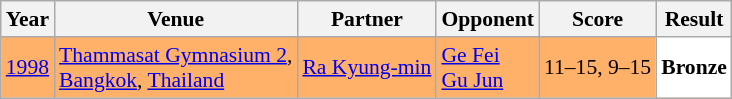<table class="sortable wikitable" style="font-size: 90%;">
<tr>
<th>Year</th>
<th>Venue</th>
<th>Partner</th>
<th>Opponent</th>
<th>Score</th>
<th>Result</th>
</tr>
<tr style="background:#FFB069">
<td align="center"><a href='#'>1998</a></td>
<td align="left"><a href='#'>Thammasat Gymnasium 2</a>,<br><a href='#'>Bangkok</a>, <a href='#'>Thailand</a></td>
<td align="left"> <a href='#'>Ra Kyung-min</a></td>
<td align="left"> <a href='#'>Ge Fei</a> <br>  <a href='#'>Gu Jun</a></td>
<td align="left">11–15, 9–15</td>
<td style="text-align:left; background:white"> <strong>Bronze</strong></td>
</tr>
</table>
